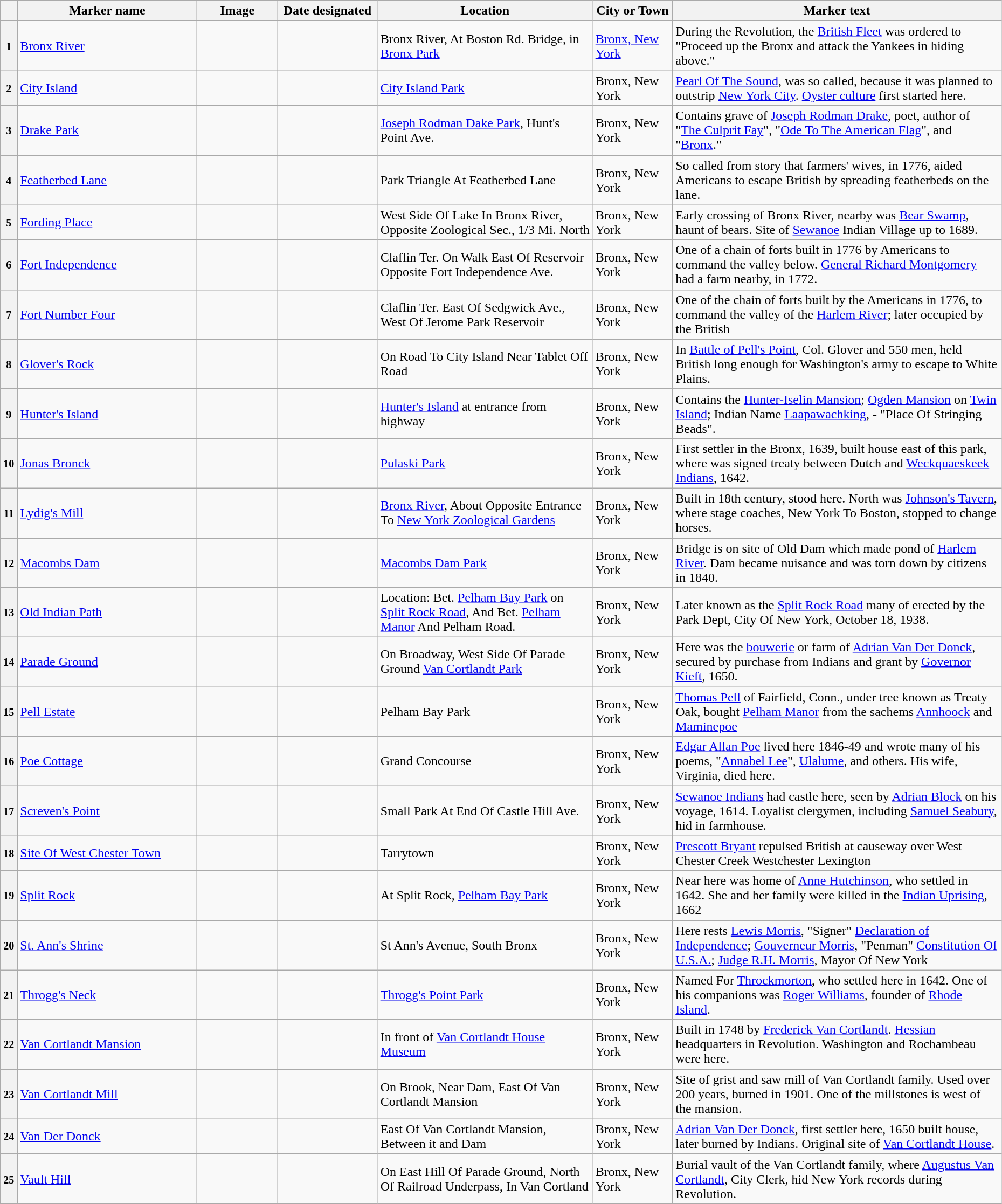<table class="wikitable sortable" style="width:98%">
<tr>
<th></th>
<th width = 18% ><strong>Marker name</strong></th>
<th width = 8% class="unsortable" ><strong>Image</strong></th>
<th width = 10% ><strong>Date designated</strong></th>
<th><strong>Location</strong></th>
<th width = 8% ><strong>City or Town</strong></th>
<th class="unsortable" ><strong>Marker text</strong></th>
</tr>
<tr ->
<th><small>1</small></th>
<td><a href='#'>Bronx River</a></td>
<td></td>
<td></td>
<td>Bronx River, At Boston Rd. Bridge, in <a href='#'>Bronx Park</a> </td>
<td><a href='#'>Bronx, New York</a></td>
<td>During the Revolution, the <a href='#'>British Fleet</a> was ordered to "Proceed up the Bronx and attack the Yankees in hiding above."</td>
</tr>
<tr ->
<th><small>2</small></th>
<td><a href='#'>City Island</a></td>
<td></td>
<td></td>
<td><a href='#'>City Island Park</a></td>
<td>Bronx, New York</td>
<td><a href='#'>Pearl Of The Sound</a>, was so called, because it was planned to outstrip <a href='#'>New York City</a>. <a href='#'>Oyster culture</a> first started here.</td>
</tr>
<tr ->
<th><small>3</small></th>
<td><a href='#'>Drake Park</a></td>
<td></td>
<td></td>
<td><a href='#'>Joseph Rodman Dake Park</a>, Hunt's Point Ave.</td>
<td>Bronx, New York</td>
<td>Contains grave of <a href='#'>Joseph Rodman Drake</a>, poet, author of "<a href='#'>The Culprit Fay</a>", "<a href='#'>Ode To The American Flag</a>", and "<a href='#'>Bronx</a>."</td>
</tr>
<tr ->
<th><small>4</small></th>
<td><a href='#'>Featherbed Lane</a></td>
<td></td>
<td></td>
<td>Park Triangle At Featherbed Lane</td>
<td>Bronx, New York</td>
<td>So called from story that farmers' wives, in 1776, aided Americans to escape British by spreading featherbeds on the lane.</td>
</tr>
<tr ->
<th><small>5</small></th>
<td><a href='#'>Fording Place</a></td>
<td></td>
<td></td>
<td>West Side Of Lake In Bronx River, Opposite Zoological Sec., 1/3 Mi. North</td>
<td>Bronx, New York</td>
<td>Early crossing of Bronx River, nearby was <a href='#'>Bear Swamp</a>, haunt of bears. Site of <a href='#'>Sewanoe</a> Indian Village up to 1689.</td>
</tr>
<tr ->
<th><small>6</small></th>
<td><a href='#'>Fort Independence</a></td>
<td></td>
<td></td>
<td>Claflin Ter. On Walk East Of Reservoir Opposite Fort Independence Ave.</td>
<td>Bronx, New York</td>
<td>One of a chain of forts built in 1776 by Americans to command the valley below. <a href='#'>General Richard Montgomery</a> had a farm nearby, in 1772.</td>
</tr>
<tr ->
<th><small>7</small></th>
<td><a href='#'>Fort Number Four</a></td>
<td></td>
<td></td>
<td>Claflin Ter. East Of Sedgwick Ave., West Of Jerome Park Reservoir </td>
<td>Bronx, New York</td>
<td>One of the chain of forts built by the Americans in 1776, to command the valley of the <a href='#'>Harlem River</a>; later occupied by the British</td>
</tr>
<tr ->
<th><small>8</small></th>
<td><a href='#'>Glover's Rock</a></td>
<td></td>
<td></td>
<td>On Road To City Island Near Tablet Off Road</td>
<td>Bronx, New York</td>
<td>In <a href='#'>Battle of Pell's Point</a>, Col. Glover and 550 men, held British long enough for Washington's army to escape to White Plains. </td>
</tr>
<tr ->
<th><small>9</small></th>
<td><a href='#'>Hunter's Island</a></td>
<td></td>
<td></td>
<td><a href='#'>Hunter's Island</a> at entrance from highway</td>
<td>Bronx, New York</td>
<td>Contains the <a href='#'>Hunter-Iselin Mansion</a>; <a href='#'>Ogden Mansion</a> on <a href='#'>Twin Island</a>; Indian Name <a href='#'>Laapawachking</a>, - "Place Of Stringing Beads".</td>
</tr>
<tr ->
<th><small>10</small></th>
<td><a href='#'>Jonas Bronck</a></td>
<td></td>
<td></td>
<td><a href='#'>Pulaski Park</a></td>
<td>Bronx, New York</td>
<td>First settler in the Bronx, 1639, built house east of this park, where was signed treaty between Dutch and <a href='#'>Weckquaeskeek Indians</a>, 1642.</td>
</tr>
<tr ->
<th><small>11</small></th>
<td><a href='#'>Lydig's Mill</a></td>
<td></td>
<td></td>
<td><a href='#'>Bronx River</a>, About Opposite Entrance To <a href='#'>New York Zoological Gardens</a></td>
<td>Bronx, New York</td>
<td>Built in 18th century, stood here. North was <a href='#'>Johnson's Tavern</a>, where stage coaches, New York To Boston, stopped to change horses.</td>
</tr>
<tr ->
<th><small>12</small></th>
<td><a href='#'>Macombs Dam</a></td>
<td></td>
<td></td>
<td><a href='#'>Macombs Dam Park</a></td>
<td>Bronx, New York</td>
<td>Bridge is on site of Old Dam which made pond of <a href='#'>Harlem River</a>. Dam became nuisance and was torn down by citizens in 1840.</td>
</tr>
<tr ->
<th><small>13</small></th>
<td><a href='#'>Old Indian Path</a></td>
<td></td>
<td></td>
<td>Location: Bet. <a href='#'>Pelham Bay Park</a> on <a href='#'>Split Rock Road</a>, And Bet. <a href='#'>Pelham Manor</a> And Pelham Road.</td>
<td>Bronx, New York</td>
<td>Later known as the <a href='#'>Split Rock Road</a> many of erected by the Park Dept, City Of New York, October 18, 1938.</td>
</tr>
<tr ->
<th><small>14</small></th>
<td><a href='#'>Parade Ground</a></td>
<td></td>
<td></td>
<td>On Broadway, West Side Of Parade Ground <a href='#'>Van Cortlandt Park</a></td>
<td>Bronx, New York</td>
<td>Here was the <a href='#'>bouwerie</a> or farm of <a href='#'>Adrian Van Der Donck</a>, secured by purchase from Indians and grant by <a href='#'>Governor Kieft</a>, 1650.</td>
</tr>
<tr ->
<th><small>15</small></th>
<td><a href='#'>Pell Estate</a></td>
<td></td>
<td></td>
<td>Pelham Bay Park</td>
<td>Bronx, New York</td>
<td><a href='#'>Thomas Pell</a> of Fairfield, Conn., under tree known as Treaty Oak, bought <a href='#'>Pelham Manor</a> from the sachems <a href='#'>Annhoock</a> and <a href='#'>Maminepoe</a></td>
</tr>
<tr ->
<th><small>16</small></th>
<td><a href='#'>Poe Cottage</a></td>
<td></td>
<td></td>
<td>Grand Concourse</td>
<td>Bronx, New York</td>
<td><a href='#'>Edgar Allan Poe</a> lived here 1846-49 and wrote many of his poems, "<a href='#'>Annabel Lee</a>", <a href='#'>Ulalume</a>, and others. His wife, Virginia, died here.</td>
</tr>
<tr ->
<th><small>17</small></th>
<td><a href='#'>Screven's Point</a></td>
<td></td>
<td></td>
<td>Small Park At End Of Castle Hill Ave.</td>
<td>Bronx, New York</td>
<td><a href='#'>Sewanoe Indians</a> had castle here, seen by <a href='#'>Adrian Block</a> on his voyage, 1614. Loyalist clergymen, including <a href='#'>Samuel Seabury</a>, hid in farmhouse.</td>
</tr>
<tr ->
<th><small>18</small></th>
<td><a href='#'>Site Of West Chester Town</a></td>
<td></td>
<td></td>
<td>Tarrytown</td>
<td>Bronx, New York</td>
<td><a href='#'>Prescott Bryant</a> repulsed British at causeway over West Chester Creek Westchester Lexington</td>
</tr>
<tr ->
<th><small>19</small></th>
<td><a href='#'>Split Rock</a></td>
<td></td>
<td></td>
<td>At Split Rock, <a href='#'>Pelham Bay Park</a></td>
<td>Bronx, New York</td>
<td>Near here was home of <a href='#'>Anne Hutchinson</a>, who settled in 1642. She and her family were killed in the <a href='#'>Indian Uprising</a>, 1662</td>
</tr>
<tr ->
<th><small>20</small></th>
<td><a href='#'>St. Ann's Shrine</a></td>
<td></td>
<td></td>
<td>St Ann's Avenue, South Bronx</td>
<td>Bronx, New York</td>
<td>Here rests <a href='#'>Lewis Morris</a>, "Signer" <a href='#'>Declaration of Independence</a>; <a href='#'>Gouverneur Morris</a>, "Penman" <a href='#'>Constitution Of U.S.A.</a>; <a href='#'>Judge R.H. Morris</a>, Mayor Of New York</td>
</tr>
<tr ->
<th><small>21</small></th>
<td><a href='#'>Throgg's Neck</a></td>
<td></td>
<td></td>
<td><a href='#'>Throgg's Point Park</a></td>
<td>Bronx, New York</td>
<td>Named For <a href='#'>Throckmorton</a>, who settled here in 1642. One of his companions was <a href='#'>Roger Williams</a>, founder of <a href='#'>Rhode Island</a>.</td>
</tr>
<tr ->
<th><small>22</small></th>
<td><a href='#'>Van Cortlandt Mansion</a></td>
<td></td>
<td></td>
<td>In front of <a href='#'>Van Cortlandt House Museum</a> </td>
<td>Bronx, New York</td>
<td>Built in 1748 by <a href='#'>Frederick Van Cortlandt</a>. <a href='#'>Hessian</a> headquarters in Revolution. Washington and Rochambeau were here.</td>
</tr>
<tr ->
<th><small>23</small></th>
<td><a href='#'>Van Cortlandt Mill</a></td>
<td></td>
<td></td>
<td>On Brook, Near Dam, East Of Van Cortlandt Mansion</td>
<td>Bronx, New York</td>
<td>Site of grist and saw mill of Van Cortlandt family. Used over 200 years, burned in 1901. One of the millstones is west of the mansion.</td>
</tr>
<tr ->
<th><small>24</small></th>
<td><a href='#'>Van Der Donck</a></td>
<td></td>
<td></td>
<td>East Of Van Cortlandt Mansion, Between it and Dam</td>
<td>Bronx, New York</td>
<td><a href='#'>Adrian Van Der Donck</a>, first settler here, 1650 built house, later burned by Indians. Original site of <a href='#'>Van Cortlandt House</a>.</td>
</tr>
<tr ->
<th><small>25</small></th>
<td><a href='#'>Vault Hill</a></td>
<td></td>
<td></td>
<td>On East Hill Of Parade Ground, North Of Railroad Underpass, In Van Cortland</td>
<td>Bronx, New York</td>
<td>Burial vault of the Van Cortlandt family, where <a href='#'>Augustus Van Cortlandt</a>, City Clerk, hid New York records during Revolution.</td>
</tr>
</table>
